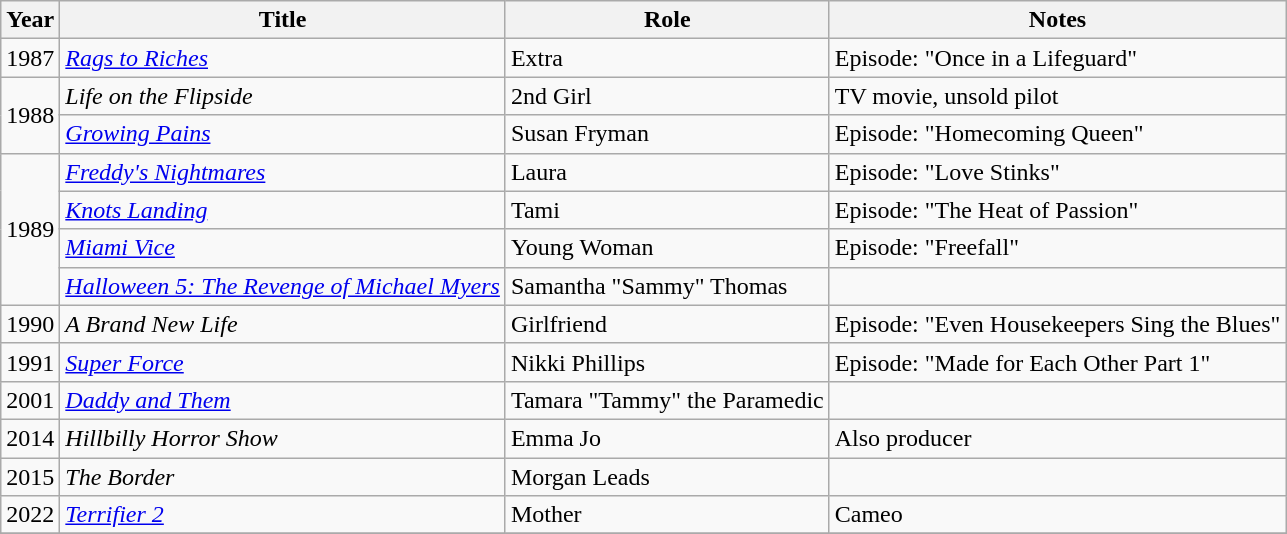<table class="wikitable">
<tr>
<th>Year</th>
<th>Title</th>
<th>Role</th>
<th>Notes</th>
</tr>
<tr>
<td>1987</td>
<td><em><a href='#'>Rags to Riches</a></em></td>
<td>Extra</td>
<td>Episode: "Once in a Lifeguard"</td>
</tr>
<tr>
<td rowspan="2">1988</td>
<td><em>Life on the Flipside</em></td>
<td>2nd Girl</td>
<td>TV movie, unsold pilot</td>
</tr>
<tr>
<td><em><a href='#'>Growing Pains</a></em></td>
<td>Susan Fryman</td>
<td>Episode: "Homecoming Queen"</td>
</tr>
<tr>
<td rowspan="4">1989</td>
<td><em><a href='#'>Freddy's Nightmares</a></em></td>
<td>Laura</td>
<td>Episode: "Love Stinks"</td>
</tr>
<tr>
<td><em><a href='#'>Knots Landing</a></em></td>
<td>Tami</td>
<td>Episode: "The Heat of Passion"</td>
</tr>
<tr>
<td><em><a href='#'>Miami Vice</a></em></td>
<td>Young Woman</td>
<td>Episode: "Freefall"</td>
</tr>
<tr>
<td><em><a href='#'>Halloween 5: The Revenge of Michael Myers</a></em></td>
<td>Samantha "Sammy" Thomas</td>
<td></td>
</tr>
<tr>
<td>1990</td>
<td><em>A Brand New Life</em></td>
<td>Girlfriend</td>
<td>Episode: "Even Housekeepers Sing the Blues"</td>
</tr>
<tr>
<td>1991</td>
<td><em><a href='#'>Super Force</a></em></td>
<td>Nikki Phillips</td>
<td>Episode: "Made for Each Other Part 1"</td>
</tr>
<tr>
<td>2001</td>
<td><em><a href='#'>Daddy and Them</a></em></td>
<td>Tamara "Tammy" the Paramedic</td>
<td></td>
</tr>
<tr>
<td>2014</td>
<td><em>Hillbilly Horror Show</em></td>
<td>Emma Jo</td>
<td>Also producer</td>
</tr>
<tr>
<td>2015</td>
<td><em>The Border</em></td>
<td>Morgan Leads</td>
<td></td>
</tr>
<tr>
<td>2022</td>
<td><em><a href='#'>Terrifier 2</a></em></td>
<td>Mother</td>
<td>Cameo</td>
</tr>
<tr>
</tr>
</table>
